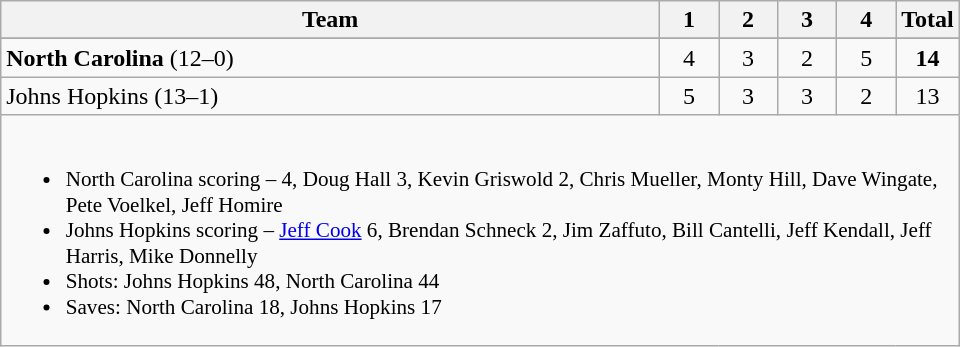<table class="wikitable" style="text-align:center; max-width:40em">
<tr>
<th>Team</th>
<th style="width:2em">1</th>
<th style="width:2em">2</th>
<th style="width:2em">3</th>
<th style="width:2em">4</th>
<th style="width:2em">Total</th>
</tr>
<tr>
</tr>
<tr>
<td style="text-align:left"><strong>North Carolina</strong> (12–0)</td>
<td>4</td>
<td>3</td>
<td>2</td>
<td>5</td>
<td><strong>14</strong></td>
</tr>
<tr>
<td style="text-align:left">Johns Hopkins (13–1)</td>
<td>5</td>
<td>3</td>
<td>3</td>
<td>2</td>
<td>13</td>
</tr>
<tr>
<td colspan=6 style="text-align:left; font-size:88%;"><br><ul><li>North Carolina scoring –  4, Doug Hall 3, Kevin Griswold 2, Chris Mueller, Monty Hill, Dave Wingate, Pete Voelkel, Jeff Homire</li><li>Johns Hopkins scoring – <a href='#'>Jeff Cook</a> 6, Brendan Schneck 2, Jim Zaffuto, Bill Cantelli, Jeff Kendall, Jeff Harris, Mike Donnelly</li><li>Shots: Johns Hopkins 48, North Carolina 44</li><li>Saves: North Carolina 18, Johns Hopkins 17</li></ul></td>
</tr>
</table>
